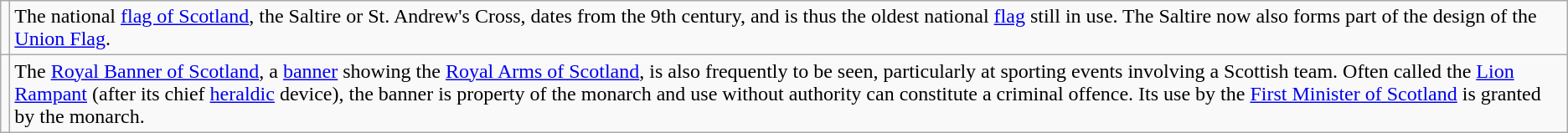<table class="wikitable">
<tr>
<td></td>
<td>The national <a href='#'>flag of Scotland</a>, the Saltire or St. Andrew's Cross, dates from the 9th century, and is thus the oldest national <a href='#'>flag</a> still in use. The Saltire now also forms part of the design of the <a href='#'>Union Flag</a>.</td>
</tr>
<tr>
<td></td>
<td>The <a href='#'>Royal Banner of Scotland</a>, a <a href='#'>banner</a> showing the <a href='#'>Royal Arms of Scotland</a>, is also frequently to be seen, particularly at sporting events involving a Scottish team. Often called the <a href='#'>Lion Rampant</a> (after its chief <a href='#'>heraldic</a> device), the banner is property of the monarch and use without authority can constitute a criminal offence. Its use by the <a href='#'>First Minister of Scotland</a> is granted by the monarch.</td>
</tr>
</table>
